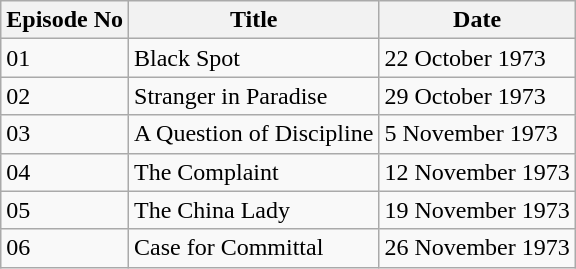<table class="wikitable">
<tr>
<th>Episode No</th>
<th>Title</th>
<th>Date</th>
</tr>
<tr>
<td>01</td>
<td>Black Spot</td>
<td>22 October 1973</td>
</tr>
<tr>
<td>02</td>
<td>Stranger in Paradise</td>
<td>29 October 1973</td>
</tr>
<tr>
<td>03</td>
<td>A Question of Discipline</td>
<td>5 November 1973</td>
</tr>
<tr>
<td>04</td>
<td>The Complaint</td>
<td>12 November 1973</td>
</tr>
<tr>
<td>05</td>
<td>The China Lady</td>
<td>19 November 1973</td>
</tr>
<tr>
<td>06</td>
<td>Case for Committal</td>
<td>26 November 1973</td>
</tr>
</table>
